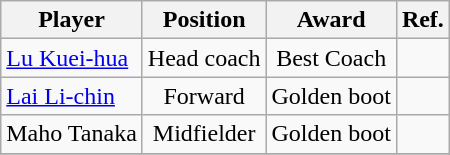<table class="wikitable">
<tr>
<th>Player</th>
<th>Position</th>
<th>Award</th>
<th>Ref.</th>
</tr>
<tr>
<td> <a href='#'>Lu Kuei-hua</a></td>
<td align="center">Head coach</td>
<td align="center">Best Coach</td>
<td align="center"></td>
</tr>
<tr>
<td> <a href='#'>Lai Li-chin</a></td>
<td align="center">Forward</td>
<td align="center">Golden boot</td>
<td align="center"></td>
</tr>
<tr>
<td> Maho Tanaka</td>
<td align="center">Midfielder</td>
<td align="center">Golden boot</td>
<td align="center"></td>
</tr>
<tr>
</tr>
</table>
